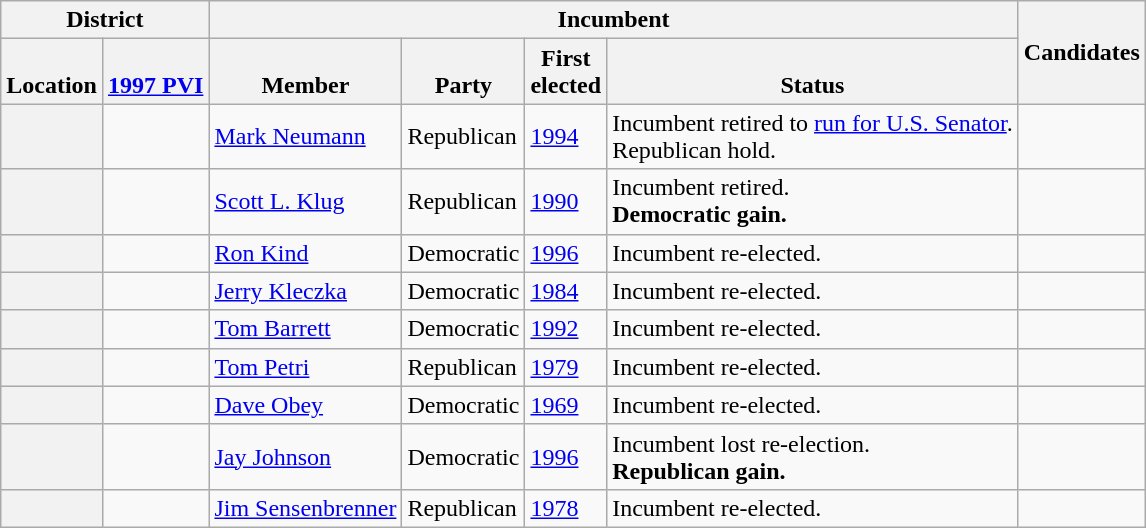<table class="wikitable sortable">
<tr>
<th colspan=2>District</th>
<th colspan=4>Incumbent</th>
<th rowspan=2 class="unsortable">Candidates</th>
</tr>
<tr valign=bottom>
<th>Location</th>
<th><a href='#'>1997 PVI</a></th>
<th>Member</th>
<th>Party</th>
<th>First<br>elected</th>
<th>Status</th>
</tr>
<tr>
<th></th>
<td></td>
<td><a href='#'>Mark Neumann</a></td>
<td>Republican</td>
<td><a href='#'>1994</a></td>
<td>Incumbent retired to <a href='#'>run for U.S. Senator</a>.<br>Republican hold.</td>
<td nowrap></td>
</tr>
<tr>
<th></th>
<td></td>
<td><a href='#'>Scott L. Klug</a></td>
<td>Republican</td>
<td><a href='#'>1990</a></td>
<td>Incumbent retired.<br><strong>Democratic gain.</strong></td>
<td nowrap></td>
</tr>
<tr>
<th></th>
<td></td>
<td><a href='#'>Ron Kind</a></td>
<td>Democratic</td>
<td><a href='#'>1996</a></td>
<td>Incumbent re-elected.</td>
<td nowrap></td>
</tr>
<tr>
<th></th>
<td></td>
<td><a href='#'>Jerry Kleczka</a></td>
<td>Democratic</td>
<td><a href='#'>1984</a></td>
<td>Incumbent re-elected.</td>
<td nowrap></td>
</tr>
<tr>
<th></th>
<td></td>
<td><a href='#'>Tom Barrett</a></td>
<td>Democratic</td>
<td><a href='#'>1992</a></td>
<td>Incumbent re-elected.</td>
<td nowrap></td>
</tr>
<tr>
<th></th>
<td></td>
<td><a href='#'>Tom Petri</a></td>
<td>Republican</td>
<td><a href='#'>1979 </a></td>
<td>Incumbent re-elected.</td>
<td nowrap></td>
</tr>
<tr>
<th></th>
<td></td>
<td><a href='#'>Dave Obey</a></td>
<td>Democratic</td>
<td><a href='#'>1969 </a></td>
<td>Incumbent re-elected.</td>
<td nowrap></td>
</tr>
<tr>
<th></th>
<td></td>
<td><a href='#'>Jay Johnson</a></td>
<td>Democratic</td>
<td><a href='#'>1996</a></td>
<td>Incumbent lost re-election.<br><strong>Republican gain.</strong></td>
<td nowrap></td>
</tr>
<tr>
<th></th>
<td></td>
<td><a href='#'>Jim Sensenbrenner</a></td>
<td>Republican</td>
<td><a href='#'>1978</a></td>
<td>Incumbent re-elected.</td>
<td nowrap></td>
</tr>
</table>
